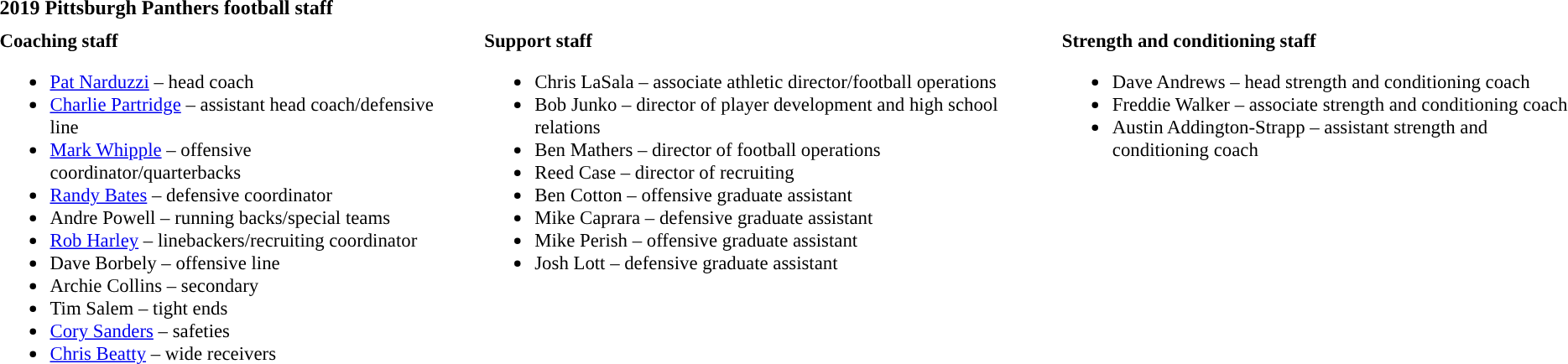<table class="toccolours" style="text-align: left;">
<tr>
<td colspan=10><strong>2019 Pittsburgh Panthers football staff</strong></td>
</tr>
<tr>
<td valign="top"></td>
</tr>
<tr>
<td style="font-size:95%; vertical-align:top;"><strong>Coaching staff</strong><br><ul><li><a href='#'>Pat Narduzzi</a> – head coach</li><li><a href='#'>Charlie Partridge</a> – assistant head coach/defensive line</li><li><a href='#'>Mark Whipple</a> – offensive coordinator/quarterbacks</li><li><a href='#'>Randy Bates</a> – defensive coordinator</li><li>Andre Powell – running backs/special teams</li><li><a href='#'>Rob Harley</a> – linebackers/recruiting coordinator</li><li>Dave Borbely – offensive line</li><li>Archie Collins – secondary</li><li>Tim Salem – tight ends</li><li><a href='#'>Cory Sanders</a> – safeties</li><li><a href='#'>Chris Beatty</a> – wide receivers</li></ul></td>
<td style="width:25px;"> </td>
<td valign="top"></td>
<td style="font-size:95%; vertical-align:top;"><strong>Support staff</strong><br><ul><li>Chris LaSala – associate athletic director/football operations</li><li>Bob Junko – director of player development and high school relations</li><li>Ben Mathers – director of football operations</li><li>Reed Case – director of recruiting</li><li>Ben Cotton – offensive graduate assistant</li><li>Mike Caprara – defensive graduate assistant</li><li>Mike Perish – offensive graduate assistant</li><li>Josh Lott – defensive graduate assistant</li></ul></td>
<td style="width:25px;"> </td>
<td valign="top"></td>
<td style="font-size:95%; vertical-align:top;"><strong>Strength and conditioning staff</strong><br><ul><li>Dave Andrews – head strength and conditioning coach</li><li>Freddie Walker – associate strength and conditioning coach</li><li>Austin Addington-Strapp – assistant strength and conditioning coach</li></ul></td>
</tr>
</table>
